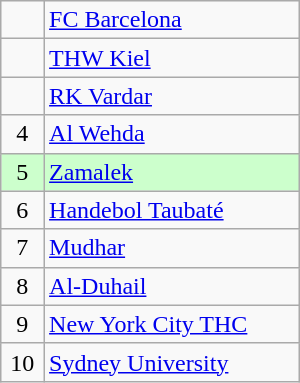<table class="wikitable" width="200px">
<tr>
<td align=center></td>
<td> <a href='#'>FC Barcelona</a></td>
</tr>
<tr>
<td align=center></td>
<td> <a href='#'>THW Kiel</a></td>
</tr>
<tr>
<td align=center></td>
<td> <a href='#'>RK Vardar</a></td>
</tr>
<tr>
<td align=center>4</td>
<td> <a href='#'>Al Wehda</a></td>
</tr>
<tr>
<td align=center bgcolor=#ccffcc>5</td>
<td bgcolor=#ccffcc> <a href='#'>Zamalek</a></td>
</tr>
<tr>
<td align=center>6</td>
<td> <a href='#'>Handebol Taubaté</a></td>
</tr>
<tr>
<td align=center>7</td>
<td> <a href='#'>Mudhar</a></td>
</tr>
<tr>
<td align=center>8</td>
<td> <a href='#'>Al-Duhail</a></td>
</tr>
<tr>
<td align=center>9</td>
<td> <a href='#'>New York City THC</a></td>
</tr>
<tr>
<td align=center>10</td>
<td> <a href='#'>Sydney University</a></td>
</tr>
</table>
